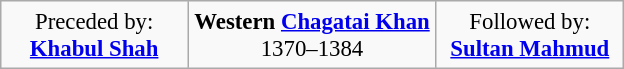<table align=center border=1 cellspacing=0 cellpadding=4 style="background: #f9f9f9; text-align:center; border:1px solid #aaa;border-collapse:collapse;font-size:95%">
<tr>
<td width="30%" align="center">Preceded by:<br><strong><a href='#'>Khabul Shah</a></strong></td>
<td width="40%" align="center"><strong>Western <a href='#'>Chagatai Khan</a></strong><br>1370–1384</td>
<td width="30%" align="center">Followed by:<br><strong><a href='#'>Sultan Mahmud</a></strong></td>
</tr>
</table>
